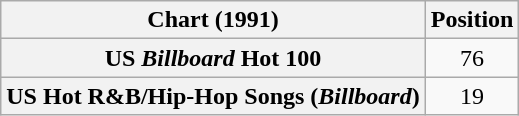<table class="wikitable sortable plainrowheaders" style="text-align:center">
<tr>
<th scope="col">Chart (1991)</th>
<th scope="col">Position</th>
</tr>
<tr>
<th scope="row">US <em>Billboard</em> Hot 100</th>
<td>76</td>
</tr>
<tr>
<th scope="row">US Hot R&B/Hip-Hop Songs (<em>Billboard</em>)</th>
<td>19</td>
</tr>
</table>
